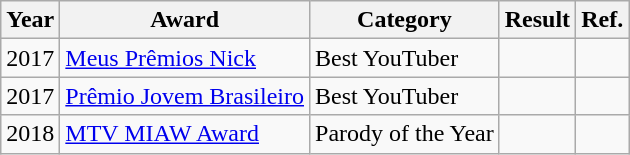<table class="wikitable">
<tr>
<th>Year</th>
<th>Award</th>
<th>Category</th>
<th>Result</th>
<th>Ref.</th>
</tr>
<tr>
<td rowspan="1">2017</td>
<td><a href='#'>Meus Prêmios Nick</a></td>
<td>Best YouTuber</td>
<td></td>
<td></td>
</tr>
<tr>
<td rowspan="1">2017</td>
<td><a href='#'>Prêmio Jovem Brasileiro</a></td>
<td>Best YouTuber</td>
<td></td>
<td></td>
</tr>
<tr>
<td>2018</td>
<td><a href='#'>MTV MIAW Award</a></td>
<td>Parody of the Year</td>
<td></td>
<td></td>
</tr>
</table>
